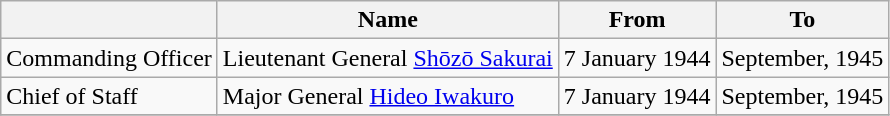<table class=wikitable>
<tr>
<th></th>
<th>Name</th>
<th>From</th>
<th>To</th>
</tr>
<tr>
<td>Commanding Officer</td>
<td>Lieutenant General <a href='#'>Shōzō Sakurai</a></td>
<td>7 January 1944</td>
<td>September, 1945</td>
</tr>
<tr>
<td>Chief of Staff</td>
<td>Major General <a href='#'>Hideo Iwakuro</a></td>
<td>7 January 1944</td>
<td>September, 1945</td>
</tr>
<tr>
</tr>
</table>
